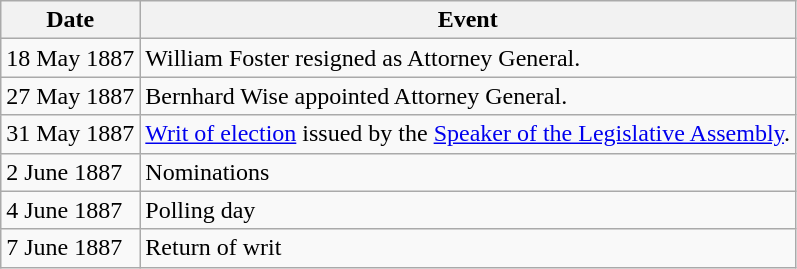<table class="wikitable">
<tr>
<th>Date</th>
<th>Event</th>
</tr>
<tr>
<td>18 May 1887</td>
<td>William Foster resigned as Attorney General.</td>
</tr>
<tr>
<td>27 May 1887</td>
<td>Bernhard Wise appointed Attorney General.</td>
</tr>
<tr>
<td>31 May 1887</td>
<td><a href='#'>Writ of election</a> issued by the <a href='#'>Speaker of the Legislative Assembly</a>.</td>
</tr>
<tr>
<td>2 June 1887</td>
<td>Nominations</td>
</tr>
<tr>
<td>4 June 1887</td>
<td>Polling day</td>
</tr>
<tr>
<td>7 June 1887</td>
<td>Return of writ</td>
</tr>
</table>
